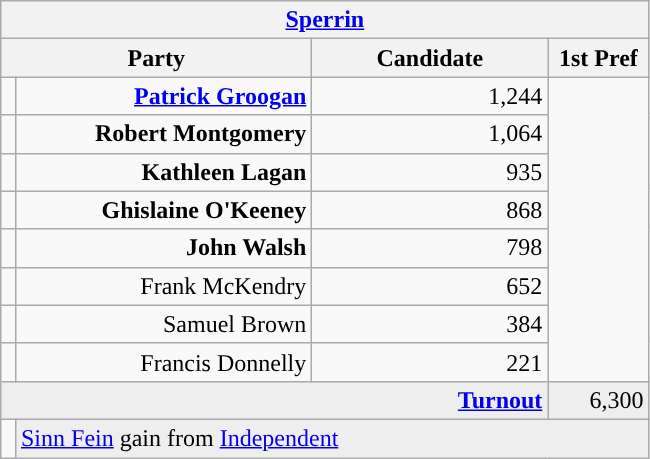<table class="wikitable">
<tr>
<th colspan="4" align="center"><a href='#'>Sperrin</a></th>
</tr>
<tr>
<th colspan="2" align="center" width=200>Party</th>
<th width=150>Candidate</th>
<th width=60>1st Pref</th>
</tr>
<tr>
<td></td>
<td align="right"><strong><a href='#'>Patrick Groogan</a></strong></td>
<td align="right">1,244</td>
</tr>
<tr>
<td></td>
<td align="right"><strong>Robert Montgomery</strong></td>
<td align="right">1,064</td>
</tr>
<tr>
<td></td>
<td align="right"><strong>Kathleen Lagan</strong></td>
<td align="right">935</td>
</tr>
<tr>
<td></td>
<td align="right"><strong>Ghislaine O'Keeney</strong></td>
<td align="right">868</td>
</tr>
<tr>
<td></td>
<td align="right"><strong>John Walsh</strong></td>
<td align="right">798</td>
</tr>
<tr>
<td></td>
<td align="right">Frank McKendry</td>
<td align="right">652</td>
</tr>
<tr>
<td></td>
<td align="right">Samuel Brown</td>
<td align="right">384</td>
</tr>
<tr>
<td></td>
<td align="right">Francis Donnelly</td>
<td align="right">221</td>
</tr>
<tr bgcolor="EEEEEE">
<td colspan=3 align="right"><strong><a href='#'>Turnout</a></strong></td>
<td align="right">6,300</td>
</tr>
<tr>
<td style="color:inherit;background:"></td>
<td colspan=3 bgcolor="EEEEEE"><a href='#'>Sinn Fein</a> gain from <a href='#'>Independent</a></td>
</tr>
</table>
